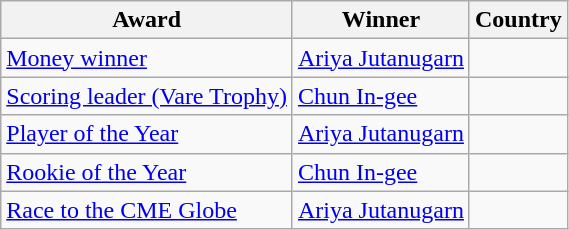<table class="wikitable">
<tr>
<th>Award</th>
<th>Winner</th>
<th>Country</th>
</tr>
<tr>
<td><a href='#'>Money winner</a></td>
<td><a href='#'>Ariya Jutanugarn</a></td>
<td></td>
</tr>
<tr>
<td><a href='#'>Scoring leader (Vare Trophy)</a></td>
<td><a href='#'>Chun In-gee</a></td>
<td></td>
</tr>
<tr>
<td><a href='#'>Player of the Year</a></td>
<td><a href='#'>Ariya Jutanugarn</a></td>
<td></td>
</tr>
<tr>
<td><a href='#'>Rookie of the Year</a></td>
<td><a href='#'>Chun In-gee</a></td>
<td></td>
</tr>
<tr>
<td><a href='#'>Race to the CME Globe</a></td>
<td><a href='#'>Ariya Jutanugarn</a></td>
<td></td>
</tr>
</table>
